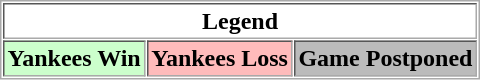<table align="center" border="1" cellpadding="2" cellspacing="1" style="border:1px solid #aaa">
<tr>
<th colspan="3">Legend</th>
</tr>
<tr>
<th bgcolor="ccffcc">Yankees Win</th>
<th bgcolor="ffbbbb">Yankees Loss</th>
<th bgcolor="bbbbbb">Game Postponed</th>
</tr>
</table>
